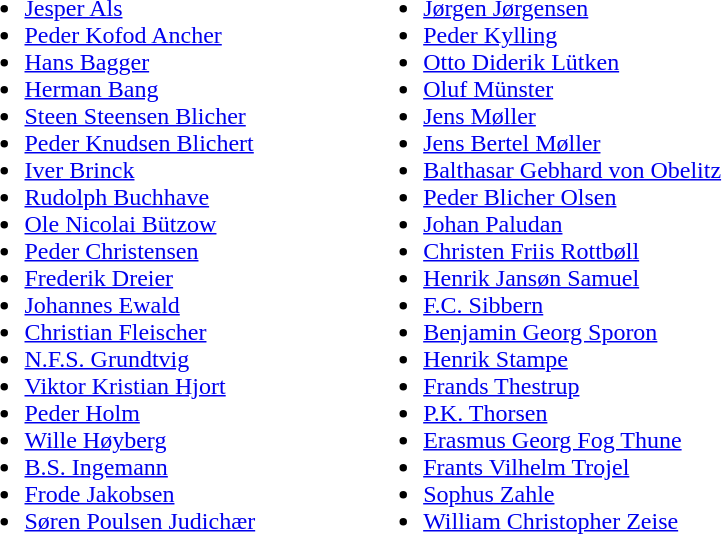<table>
<tr ---- valign="top">
<td style="padding-left: 25px; padding-right: 45px; "><br><ul><li><a href='#'>Jesper Als</a></li><li><a href='#'>Peder Kofod Ancher</a></li><li><a href='#'>Hans Bagger</a></li><li><a href='#'>Herman Bang</a></li><li><a href='#'>Steen Steensen Blicher</a></li><li><a href='#'>Peder Knudsen Blichert</a></li><li><a href='#'>Iver Brinck</a></li><li><a href='#'>Rudolph Buchhave</a></li><li><a href='#'>Ole Nicolai Bützow</a></li><li><a href='#'>Peder Christensen</a></li><li><a href='#'>Frederik Dreier</a></li><li><a href='#'>Johannes Ewald</a></li><li><a href='#'>Christian Fleischer</a></li><li><a href='#'>N.F.S. Grundtvig</a></li><li><a href='#'>Viktor Kristian Hjort</a></li><li><a href='#'>Peder Holm</a></li><li><a href='#'>Wille Høyberg</a></li><li><a href='#'>B.S. Ingemann</a></li><li><a href='#'>Frode Jakobsen</a></li><li><a href='#'>Søren Poulsen Judichær</a></li></ul></td>
<td style="padding-left: 25px; padding-right: 45px; "><br><ul><li><a href='#'>Jørgen Jørgensen</a></li><li><a href='#'>Peder Kylling</a></li><li><a href='#'>Otto Diderik Lütken</a></li><li><a href='#'>Oluf Münster</a></li><li><a href='#'>Jens Møller</a></li><li><a href='#'>Jens Bertel Møller</a></li><li><a href='#'>Balthasar Gebhard von Obelitz</a></li><li><a href='#'>Peder Blicher Olsen</a></li><li><a href='#'>Johan Paludan</a></li><li><a href='#'>Christen Friis Rottbøll</a></li><li><a href='#'>Henrik Jansøn Samuel</a></li><li><a href='#'>F.C. Sibbern</a></li><li><a href='#'>Benjamin Georg Sporon</a></li><li><a href='#'>Henrik Stampe</a></li><li><a href='#'>Frands Thestrup</a></li><li><a href='#'>P.K. Thorsen</a></li><li><a href='#'>Erasmus Georg Fog Thune</a></li><li><a href='#'>Frants Vilhelm Trojel</a></li><li><a href='#'>Sophus Zahle</a></li><li><a href='#'>William Christopher Zeise</a></li></ul></td>
<td style="padding-left: 25px; padding-right: 45px; "></td>
</tr>
</table>
